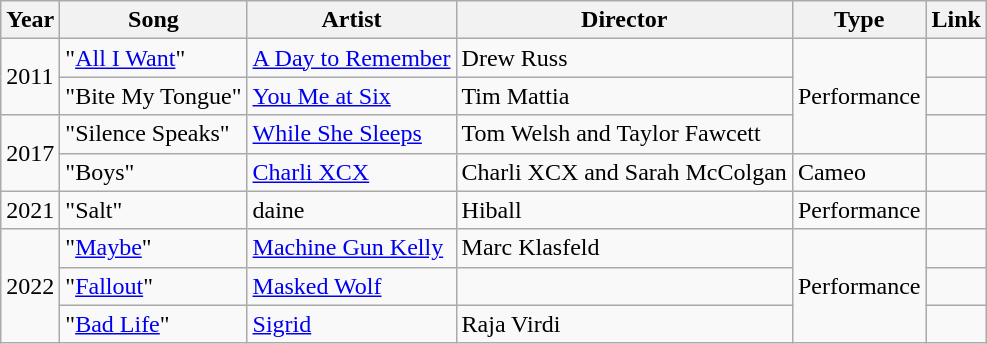<table class="wikitable">
<tr>
<th>Year</th>
<th>Song</th>
<th>Artist</th>
<th>Director</th>
<th>Type</th>
<th>Link</th>
</tr>
<tr>
<td rowspan=2>2011</td>
<td>"<a href='#'>All I Want</a>"</td>
<td><a href='#'>A Day to Remember</a></td>
<td>Drew Russ</td>
<td rowspan=3>Performance</td>
<td></td>
</tr>
<tr>
<td>"Bite My Tongue"</td>
<td><a href='#'>You Me at Six</a></td>
<td>Tim Mattia</td>
<td></td>
</tr>
<tr>
<td rowspan=2>2017</td>
<td>"Silence Speaks"</td>
<td><a href='#'>While She Sleeps</a></td>
<td>Tom Welsh and Taylor Fawcett</td>
<td></td>
</tr>
<tr>
<td>"Boys"</td>
<td><a href='#'>Charli XCX</a></td>
<td>Charli XCX and Sarah McColgan</td>
<td>Cameo</td>
<td></td>
</tr>
<tr>
<td>2021</td>
<td>"Salt"</td>
<td>daine</td>
<td>Hiball</td>
<td>Performance</td>
<td></td>
</tr>
<tr>
<td rowspan=3>2022</td>
<td>"<a href='#'>Maybe</a>"</td>
<td><a href='#'>Machine Gun Kelly</a></td>
<td>Marc Klasfeld</td>
<td rowspan=3>Performance</td>
<td></td>
</tr>
<tr>
<td>"<a href='#'>Fallout</a>"</td>
<td><a href='#'>Masked Wolf</a></td>
<td></td>
<td></td>
</tr>
<tr>
<td>"<a href='#'>Bad Life</a>"</td>
<td><a href='#'>Sigrid</a></td>
<td>Raja Virdi</td>
<td></td>
</tr>
</table>
